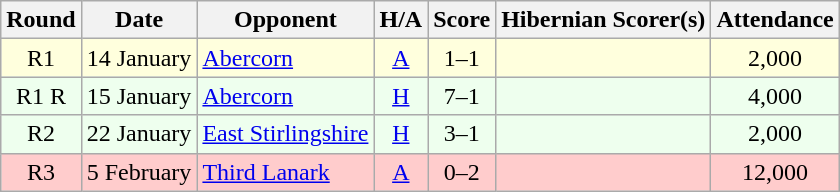<table class="wikitable" style="text-align:center">
<tr>
<th>Round</th>
<th>Date</th>
<th>Opponent</th>
<th>H/A</th>
<th>Score</th>
<th>Hibernian Scorer(s)</th>
<th>Attendance</th>
</tr>
<tr bgcolor=#FFFFDD>
<td>R1</td>
<td align=left>14 January</td>
<td align=left><a href='#'>Abercorn</a></td>
<td><a href='#'>A</a></td>
<td>1–1</td>
<td align=left></td>
<td>2,000</td>
</tr>
<tr bgcolor=#EEFFEE>
<td>R1 R</td>
<td align=left>15 January</td>
<td align=left><a href='#'>Abercorn</a></td>
<td><a href='#'>H</a></td>
<td>7–1</td>
<td align=left></td>
<td>4,000</td>
</tr>
<tr bgcolor=#EEFFEE>
<td>R2</td>
<td align=left>22 January</td>
<td align=left><a href='#'>East Stirlingshire</a></td>
<td><a href='#'>H</a></td>
<td>3–1</td>
<td align=left></td>
<td>2,000</td>
</tr>
<tr bgcolor=#FFCCCC>
<td>R3</td>
<td align=left>5 February</td>
<td align=left><a href='#'>Third Lanark</a></td>
<td><a href='#'>A</a></td>
<td>0–2</td>
<td align=left></td>
<td>12,000</td>
</tr>
</table>
